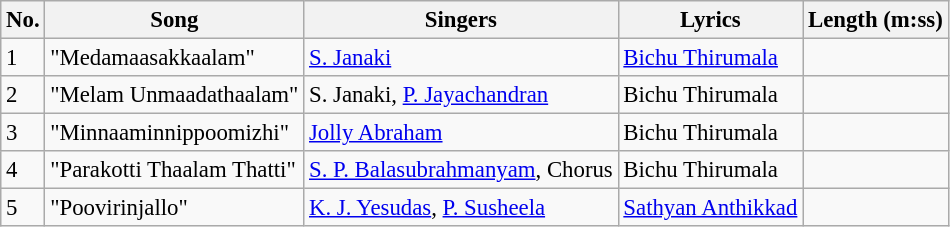<table class="wikitable" style="font-size:95%;">
<tr>
<th>No.</th>
<th>Song</th>
<th>Singers</th>
<th>Lyrics</th>
<th>Length (m:ss)</th>
</tr>
<tr>
<td>1</td>
<td>"Medamaasakkaalam"</td>
<td><a href='#'>S. Janaki</a></td>
<td><a href='#'>Bichu Thirumala</a></td>
<td></td>
</tr>
<tr>
<td>2</td>
<td>"Melam Unmaadathaalam"</td>
<td>S. Janaki, <a href='#'>P. Jayachandran</a></td>
<td>Bichu Thirumala</td>
<td></td>
</tr>
<tr>
<td>3</td>
<td>"Minnaaminnippoomizhi"</td>
<td><a href='#'>Jolly Abraham</a></td>
<td>Bichu Thirumala</td>
<td></td>
</tr>
<tr>
<td>4</td>
<td>"Parakotti Thaalam Thatti"</td>
<td><a href='#'>S. P. Balasubrahmanyam</a>, Chorus</td>
<td>Bichu Thirumala</td>
<td></td>
</tr>
<tr>
<td>5</td>
<td>"Poovirinjallo"</td>
<td><a href='#'>K. J. Yesudas</a>, <a href='#'>P. Susheela</a></td>
<td><a href='#'>Sathyan Anthikkad</a></td>
<td></td>
</tr>
</table>
